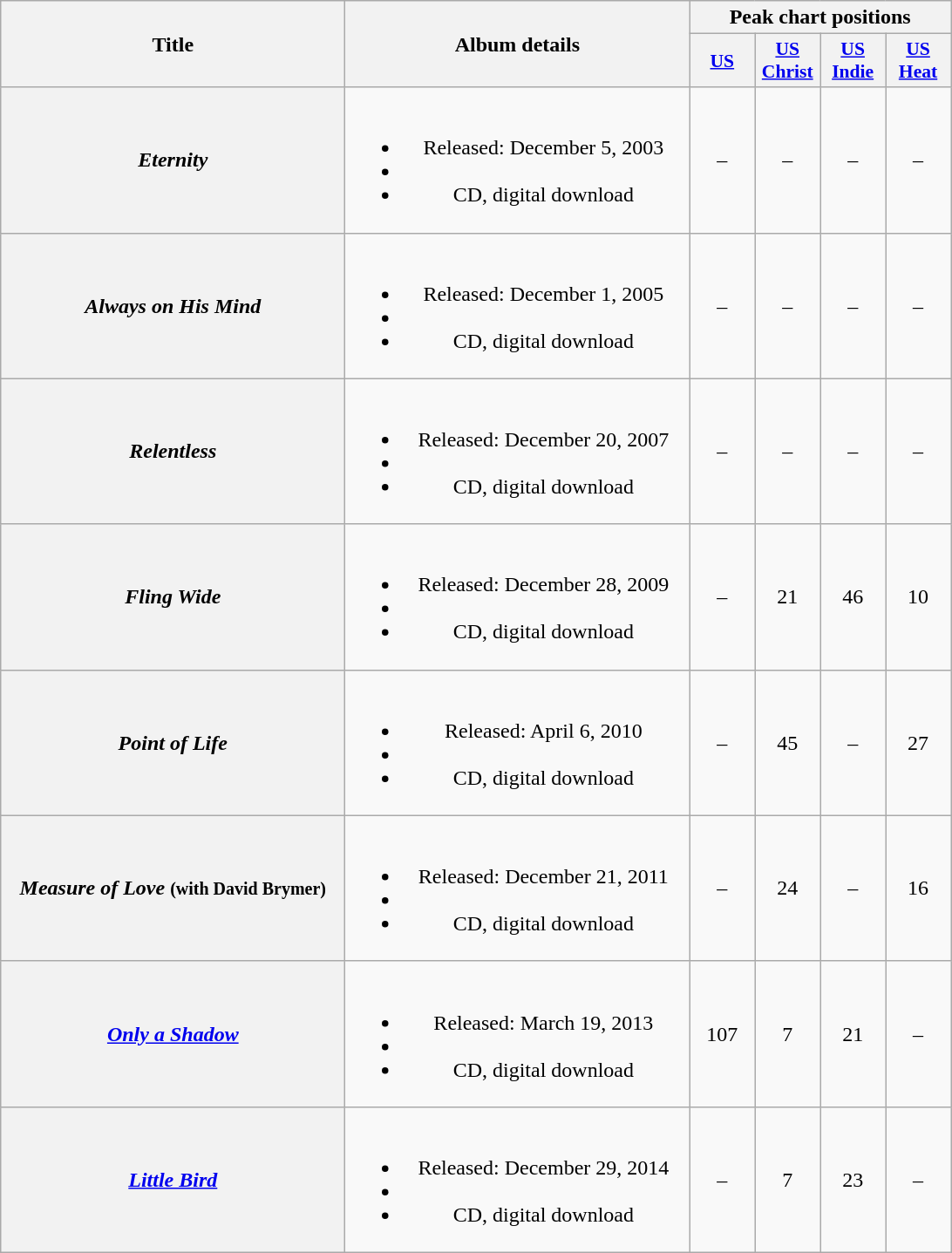<table class="wikitable plainrowheaders" style="text-align:center;">
<tr>
<th scope="col" rowspan="2" style="width:16em;">Title</th>
<th scope="col" rowspan="2" style="width:16em;">Album details</th>
<th scope="col" colspan="4">Peak chart positions</th>
</tr>
<tr>
<th style="width:3em; font-size:90%"><a href='#'>US</a></th>
<th style="width:3em; font-size:90%"><a href='#'>US<br>Christ</a></th>
<th style="width:3em; font-size:90%"><a href='#'>US<br>Indie</a></th>
<th style="width:3em; font-size:90%"><a href='#'>US<br>Heat</a></th>
</tr>
<tr>
<th scope="row"><em>Eternity</em></th>
<td><br><ul><li>Released: December 5, 2003</li><li></li><li>CD, digital download</li></ul></td>
<td>–</td>
<td>–</td>
<td>–</td>
<td>–</td>
</tr>
<tr>
<th scope="row"><em>Always on His Mind</em></th>
<td><br><ul><li>Released: December 1, 2005</li><li></li><li>CD, digital download</li></ul></td>
<td>–</td>
<td>–</td>
<td>–</td>
<td>–</td>
</tr>
<tr>
<th scope="row"><em>Relentless</em></th>
<td><br><ul><li>Released: December 20, 2007</li><li></li><li>CD, digital download</li></ul></td>
<td>–</td>
<td>–</td>
<td>–</td>
<td>–</td>
</tr>
<tr>
<th scope="row"><em>Fling Wide</em></th>
<td><br><ul><li>Released: December 28, 2009</li><li></li><li>CD, digital download</li></ul></td>
<td>–</td>
<td>21</td>
<td>46</td>
<td>10</td>
</tr>
<tr>
<th scope="row"><em>Point of Life</em></th>
<td><br><ul><li>Released: April 6, 2010</li><li></li><li>CD, digital download</li></ul></td>
<td>–</td>
<td>45</td>
<td>–</td>
<td>27</td>
</tr>
<tr>
<th scope="row"><em>Measure of Love</em> <small>(with David Brymer)</small></th>
<td><br><ul><li>Released: December 21, 2011</li><li></li><li>CD, digital download</li></ul></td>
<td>–</td>
<td>24</td>
<td>–</td>
<td>16</td>
</tr>
<tr>
<th scope="row"><em><a href='#'>Only a Shadow</a></em></th>
<td><br><ul><li>Released: March 19, 2013</li><li></li><li>CD, digital download</li></ul></td>
<td>107</td>
<td>7</td>
<td>21</td>
<td>–</td>
</tr>
<tr>
<th scope="row"><em><a href='#'>Little Bird</a></em></th>
<td><br><ul><li>Released: December 29, 2014</li><li></li><li>CD, digital download</li></ul></td>
<td>–</td>
<td>7</td>
<td>23</td>
<td>–</td>
</tr>
</table>
